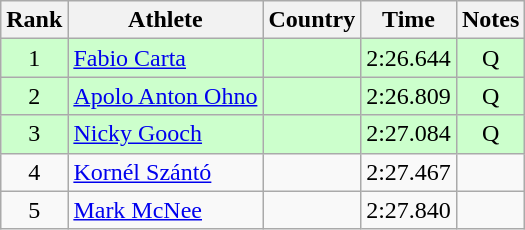<table class="wikitable sortable" style="text-align:center">
<tr>
<th>Rank</th>
<th>Athlete</th>
<th>Country</th>
<th>Time</th>
<th>Notes</th>
</tr>
<tr bgcolor=ccffcc>
<td>1</td>
<td align=left><a href='#'>Fabio Carta</a></td>
<td align=left></td>
<td>2:26.644</td>
<td>Q</td>
</tr>
<tr bgcolor=ccffcc>
<td>2</td>
<td align=left><a href='#'>Apolo Anton Ohno</a></td>
<td align=left></td>
<td>2:26.809</td>
<td>Q</td>
</tr>
<tr bgcolor=ccffcc>
<td>3</td>
<td align=left><a href='#'>Nicky Gooch</a></td>
<td align=left></td>
<td>2:27.084</td>
<td>Q</td>
</tr>
<tr>
<td>4</td>
<td align=left><a href='#'>Kornél Szántó</a></td>
<td align=left></td>
<td>2:27.467</td>
<td></td>
</tr>
<tr>
<td>5</td>
<td align=left><a href='#'>Mark McNee</a></td>
<td align=left></td>
<td>2:27.840</td>
<td></td>
</tr>
</table>
